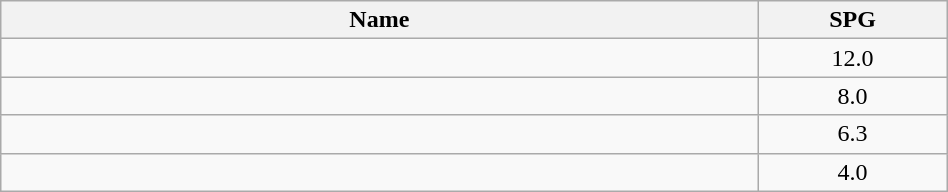<table class=wikitable width="50%">
<tr>
<th width="80%">Name</th>
<th width="20%">SPG</th>
</tr>
<tr>
<td></td>
<td align=center>12.0</td>
</tr>
<tr>
<td></td>
<td align=center>8.0</td>
</tr>
<tr>
<td></td>
<td align=center>6.3</td>
</tr>
<tr>
<td></td>
<td align=center>4.0</td>
</tr>
</table>
